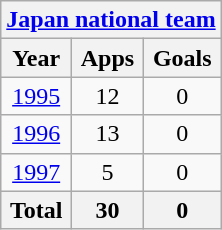<table class="wikitable" style="text-align:center">
<tr>
<th colspan=3><a href='#'>Japan national team</a></th>
</tr>
<tr>
<th>Year</th>
<th>Apps</th>
<th>Goals</th>
</tr>
<tr>
<td><a href='#'>1995</a></td>
<td>12</td>
<td>0</td>
</tr>
<tr>
<td><a href='#'>1996</a></td>
<td>13</td>
<td>0</td>
</tr>
<tr>
<td><a href='#'>1997</a></td>
<td>5</td>
<td>0</td>
</tr>
<tr>
<th>Total</th>
<th>30</th>
<th>0</th>
</tr>
</table>
